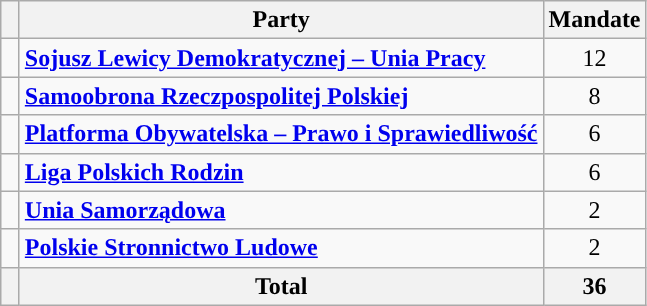<table class="wikitable">
<tr>
<th width=5></th>
<th>Party</th>
<th>Mandate</th>
</tr>
<tr>
<td style="background:"></td>
<td><strong><a href='#'>Sojusz Lewicy Demokratycznej – Unia Pracy</a></strong></td>
<td align="center">12</td>
</tr>
<tr>
<td style="background:"></td>
<td><strong><a href='#'>Samoobrona Rzeczpospolitej Polskiej</a></strong></td>
<td align="center">8</td>
</tr>
<tr>
<td style="background:"></td>
<td><strong><a href='#'>Platforma Obywatelska – Prawo i Sprawiedliwość</a></strong></td>
<td align="center">6</td>
</tr>
<tr>
<td style="background:"></td>
<td><strong><a href='#'>Liga Polskich Rodzin</a></strong></td>
<td align="center">6</td>
</tr>
<tr>
<td style="background:"></td>
<td><strong><a href='#'>Unia Samorządowa</a></strong></td>
<td align="center">2</td>
</tr>
<tr>
<td style="background:"></td>
<td><strong><a href='#'>Polskie Stronnictwo Ludowe</a></strong></td>
<td align="center">2</td>
</tr>
<tr bgcolor="#ececec">
<th></th>
<th>Total</th>
<th align="center">36</th>
</tr>
</table>
